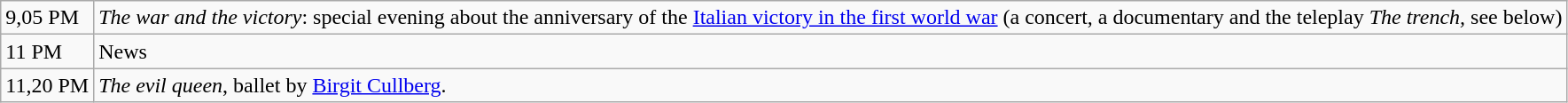<table class="wikitable">
<tr>
<td>9,05 PM</td>
<td><em>The war and the victory</em>: special evening about the anniversary of the <a href='#'>Italian victory in the first world war</a> (a concert, a  documentary and the teleplay <em>The trench,</em> see below)</td>
</tr>
<tr>
<td>11 PM</td>
<td>News</td>
</tr>
<tr>
<td>11,20 PM</td>
<td><em>The evil queen</em>, ballet by <a href='#'>Birgit Cullberg</a>.</td>
</tr>
</table>
